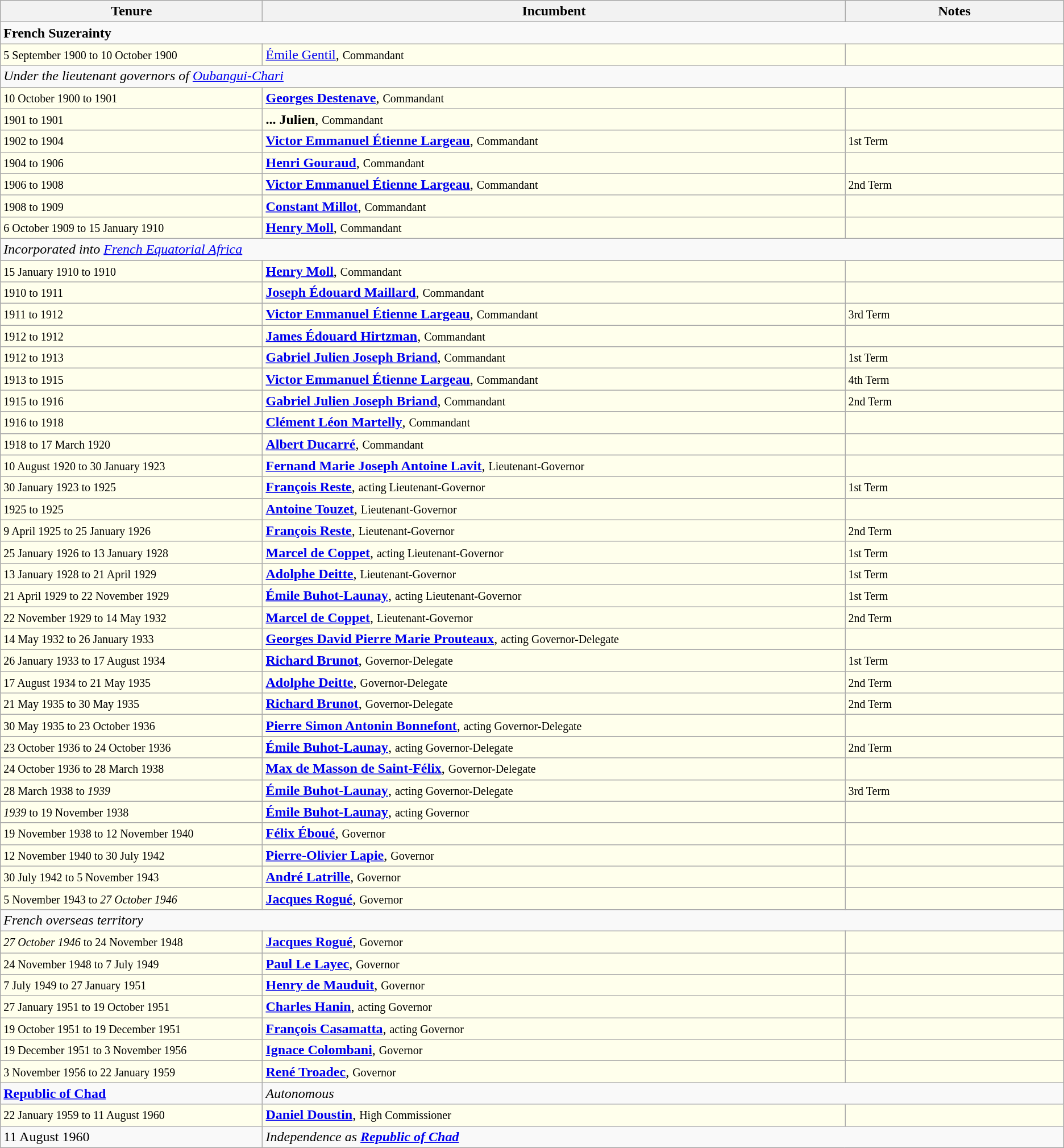<table class="wikitable">
<tr align=left>
<th width="18%">Tenure</th>
<th width="40%">Incumbent</th>
<th width="15%">Notes</th>
</tr>
<tr valign=top>
<td colspan="3"><strong>French Suzerainty</strong></td>
</tr>
<tr valign=top bgcolor="#ffffec">
<td><small>5 September 1900 to 10 October 1900</small></td>
<td><a href='#'>Émile Gentil</a>, <small>Commandant</small></td>
<td> </td>
</tr>
<tr>
<td colspan="3"><em>Under the lieutenant governors of <a href='#'>Oubangui-Chari</a></em></td>
</tr>
<tr valign=top bgcolor="#ffffec">
<td><small>10 October 1900 to 1901</small></td>
<td><strong><a href='#'>Georges Destenave</a></strong>, <small>Commandant</small></td>
<td> </td>
</tr>
<tr valign=top bgcolor="#ffffec">
<td><small>1901 to 1901</small></td>
<td><strong>... Julien</strong>, <small>Commandant</small></td>
<td> </td>
</tr>
<tr valign=top bgcolor="#ffffec">
<td><small>1902 to 1904</small></td>
<td><strong><a href='#'>Victor Emmanuel Étienne Largeau</a></strong>, <small>Commandant</small></td>
<td><small>1st Term</small></td>
</tr>
<tr valign=top bgcolor="#ffffec">
<td><small>1904 to 1906</small></td>
<td><strong><a href='#'>Henri Gouraud</a></strong>, <small>Commandant</small></td>
<td> </td>
</tr>
<tr valign=top bgcolor="#ffffec">
<td><small>1906 to 1908</small></td>
<td><strong><a href='#'>Victor Emmanuel Étienne Largeau</a></strong>, <small>Commandant</small></td>
<td><small>2nd Term</small></td>
</tr>
<tr valign=top bgcolor="#ffffec">
<td><small>1908 to 1909</small></td>
<td><strong><a href='#'>Constant Millot</a></strong>, <small>Commandant  </small></td>
<td> </td>
</tr>
<tr valign=top bgcolor="#ffffec">
<td><small>6 October 1909 to 15 January 1910</small></td>
<td><strong><a href='#'>Henry Moll</a></strong>, <small>Commandant</small></td>
<td> </td>
</tr>
<tr>
<td colspan="3"><em>Incorporated into <a href='#'>French Equatorial Africa</a></em></td>
</tr>
<tr valign=top bgcolor="#ffffec">
<td><small>15 January 1910 to 1910</small></td>
<td><strong><a href='#'>Henry Moll</a></strong>, <small>Commandant</small></td>
<td> </td>
</tr>
<tr valign=top bgcolor="#ffffec">
<td><small>1910 to 1911</small></td>
<td><strong><a href='#'>Joseph Édouard Maillard</a></strong>, <small>Commandant</small></td>
<td> </td>
</tr>
<tr valign=top bgcolor="#ffffec">
<td><small>1911 to 1912</small></td>
<td><strong><a href='#'>Victor Emmanuel Étienne Largeau</a></strong>, <small>Commandant</small></td>
<td><small>3rd Term</small></td>
</tr>
<tr valign=top bgcolor="#ffffec">
<td><small>1912 to 1912</small></td>
<td><strong><a href='#'>James Édouard Hirtzman</a></strong>, <small>Commandant </small></td>
<td> </td>
</tr>
<tr valign=top bgcolor="#ffffec">
<td><small>1912 to 1913</small></td>
<td><strong><a href='#'>Gabriel Julien Joseph Briand</a></strong>, <small>Commandant</small></td>
<td><small>1st Term</small></td>
</tr>
<tr valign=top bgcolor="#ffffec">
<td><small>1913 to 1915</small></td>
<td><strong><a href='#'>Victor Emmanuel Étienne Largeau</a></strong>, <small>Commandant</small></td>
<td><small>4th Term</small></td>
</tr>
<tr valign=top bgcolor="#ffffec">
<td><small>1915 to 1916</small></td>
<td><strong><a href='#'>Gabriel Julien Joseph Briand</a></strong>, <small>Commandant</small></td>
<td><small>2nd Term</small></td>
</tr>
<tr valign=top bgcolor="#ffffec">
<td><small>1916 to 1918</small></td>
<td><strong><a href='#'>Clément Léon Martelly</a></strong>, <small>Commandant</small></td>
<td> </td>
</tr>
<tr valign=top bgcolor="#ffffec">
<td><small>1918 to 17 March 1920</small></td>
<td><strong><a href='#'>Albert Ducarré</a></strong>, <small>Commandant</small></td>
<td> </td>
</tr>
<tr valign=top bgcolor="#ffffec">
<td><small>10 August 1920 to 30 January 1923</small></td>
<td><strong><a href='#'>Fernand Marie Joseph Antoine Lavit</a></strong>, <small>Lieutenant-Governor</small></td>
<td> </td>
</tr>
<tr valign=top bgcolor="#ffffec">
<td><small>30 January 1923 to 1925</small></td>
<td><strong><a href='#'>François Reste</a></strong>, <small>acting Lieutenant-Governor</small></td>
<td><small>1st Term</small></td>
</tr>
<tr valign=top bgcolor="#ffffec">
<td><small>1925 to 1925</small></td>
<td><strong><a href='#'>Antoine Touzet</a></strong>, <small>Lieutenant-Governor</small></td>
<td> </td>
</tr>
<tr valign=top bgcolor="#ffffec">
<td><small>9 April 1925 to 25 January 1926</small></td>
<td><strong><a href='#'>François Reste</a></strong>, <small>Lieutenant-Governor</small></td>
<td><small>2nd Term</small></td>
</tr>
<tr valign=top bgcolor="#ffffec">
<td><small>25 January 1926 to 13 January 1928</small></td>
<td><strong><a href='#'>Marcel de Coppet</a></strong>, <small>acting Lieutenant-Governor</small></td>
<td><small>1st Term</small></td>
</tr>
<tr valign=top bgcolor="#ffffec">
<td><small>13 January 1928 to 21 April 1929</small></td>
<td><strong><a href='#'>Adolphe Deitte</a></strong>, <small>Lieutenant-Governor</small></td>
<td><small>1st Term</small></td>
</tr>
<tr valign=top bgcolor="#ffffec">
<td><small>21 April 1929 to 22 November 1929</small></td>
<td><strong><a href='#'>Émile Buhot-Launay</a></strong>, <small>acting Lieutenant-Governor</small></td>
<td><small>1st Term</small></td>
</tr>
<tr valign=top bgcolor="#ffffec">
<td><small>22 November 1929 to 14 May 1932</small></td>
<td><strong><a href='#'>Marcel de Coppet</a></strong>, <small>Lieutenant-Governor</small></td>
<td><small>2nd Term</small></td>
</tr>
<tr valign=top bgcolor="#ffffec">
<td><small>14 May 1932 to 26 January 1933</small></td>
<td><strong><a href='#'>Georges David Pierre Marie Prouteaux</a></strong>, <small>acting Governor-Delegate</small></td>
<td> </td>
</tr>
<tr valign=top bgcolor="#ffffec">
<td><small>26 January 1933 to 17 August 1934</small></td>
<td><strong><a href='#'>Richard Brunot</a></strong>, <small>Governor-Delegate</small></td>
<td><small>1st Term</small></td>
</tr>
<tr valign=top bgcolor="#ffffec">
<td><small>17 August 1934 to 21 May 1935</small></td>
<td><strong><a href='#'>Adolphe Deitte</a></strong>, <small>Governor-Delegate</small></td>
<td><small>2nd Term</small></td>
</tr>
<tr valign=top bgcolor="#ffffec">
<td><small>21 May 1935 to 30 May 1935</small></td>
<td><strong><a href='#'>Richard Brunot</a></strong>, <small>Governor-Delegate</small></td>
<td><small>2nd Term</small></td>
</tr>
<tr valign=top bgcolor="#ffffec">
<td><small>30 May 1935 to 23 October 1936 </small></td>
<td><strong><a href='#'>Pierre Simon Antonin Bonnefont</a></strong>, <small>acting Governor-Delegate</small></td>
<td> </td>
</tr>
<tr valign=top bgcolor="#ffffec">
<td><small>23 October 1936 to 24 October 1936</small></td>
<td><strong><a href='#'>Émile Buhot-Launay</a></strong>, <small>acting Governor-Delegate</small></td>
<td><small>2nd Term</small></td>
</tr>
<tr valign=top bgcolor="#ffffec">
<td><small>24 October 1936 to 28 March 1938</small></td>
<td><strong><a href='#'>Max de Masson de Saint-Félix</a></strong>, <small>Governor-Delegate</small></td>
<td> </td>
</tr>
<tr valign=top bgcolor="#ffffec">
<td><small>28 March 1938 to <em>1939</em></small></td>
<td><strong><a href='#'>Émile Buhot-Launay</a></strong>, <small>acting Governor-Delegate</small></td>
<td><small>3rd Term</small></td>
</tr>
<tr valign=top bgcolor="#ffffec">
<td><small><em>1939</em> to 19 November 1938</small></td>
<td><strong><a href='#'>Émile Buhot-Launay</a></strong>, <small>acting Governor</small></td>
<td> </td>
</tr>
<tr valign=top bgcolor="#ffffec">
<td><small>19 November 1938 to 12 November 1940</small></td>
<td><strong><a href='#'>Félix Éboué</a></strong>, <small>Governor </small></td>
<td> </td>
</tr>
<tr valign=top bgcolor="#ffffec">
<td><small>12 November 1940 to 30 July 1942</small></td>
<td><strong><a href='#'>Pierre-Olivier Lapie</a></strong>, <small>Governor</small></td>
<td> </td>
</tr>
<tr valign=top bgcolor="#ffffec">
<td><small>30 July 1942 to 5 November 1943</small></td>
<td><strong><a href='#'>André Latrille</a></strong>, <small>Governor </small></td>
<td> </td>
</tr>
<tr valign=top bgcolor="#ffffec">
<td><small>5 November 1943 to <em>27 October 1946</em></small></td>
<td><strong><a href='#'>Jacques Rogué</a></strong>, <small>Governor</small></td>
<td> </td>
</tr>
<tr valign=top>
<td colspan="3"><em>French overseas territory</em></td>
</tr>
<tr valign=top bgcolor="#ffffec">
<td><small><em>27 October 1946</em> to 24 November 1948</small></td>
<td><strong><a href='#'>Jacques Rogué</a></strong>, <small>Governor  </small></td>
<td> </td>
</tr>
<tr valign=top bgcolor="#ffffec">
<td><small>24 November 1948 to 7 July 1949</small></td>
<td><strong><a href='#'>Paul Le Layec</a></strong>, <small>Governor  </small></td>
<td> </td>
</tr>
<tr valign=top bgcolor="#ffffec">
<td><small>7 July 1949 to 27 January 1951</small></td>
<td><strong><a href='#'>Henry de Mauduit</a></strong>, <small>Governor </small></td>
<td> </td>
</tr>
<tr valign=top bgcolor="#ffffec">
<td><small>27 January 1951 to 19 October 1951</small></td>
<td><strong><a href='#'>Charles Hanin</a></strong>, <small>acting Governor</small></td>
<td> </td>
</tr>
<tr valign=top bgcolor="#ffffec">
<td><small>19 October 1951 to 19 December 1951</small></td>
<td><strong><a href='#'>François Casamatta</a></strong>, <small>acting Governor</small></td>
<td> </td>
</tr>
<tr valign=top bgcolor="#ffffec">
<td><small>19 December 1951 to 3 November 1956</small></td>
<td><strong><a href='#'>Ignace Colombani</a></strong>, <small>Governor </small></td>
<td> </td>
</tr>
<tr valign=top bgcolor="#ffffec">
<td><small>3 November 1956 to 22 January 1959</small></td>
<td><strong><a href='#'>René Troadec</a></strong>, <small>Governor </small></td>
<td> </td>
</tr>
<tr valign=top>
<td><strong><a href='#'>Republic of Chad</a></strong></td>
<td colspan="2"><em>Autonomous</em></td>
</tr>
<tr valign=top bgcolor="#ffffec">
<td><small>22 January 1959 to 11 August 1960</small></td>
<td><strong><a href='#'>Daniel Doustin</a></strong>, <small>High Commissioner</small></td>
<td> </td>
</tr>
<tr>
<td>11 August 1960</td>
<td colspan="2"><em>Independence as <strong><a href='#'>Republic of Chad</a><strong><em></td>
</tr>
</table>
